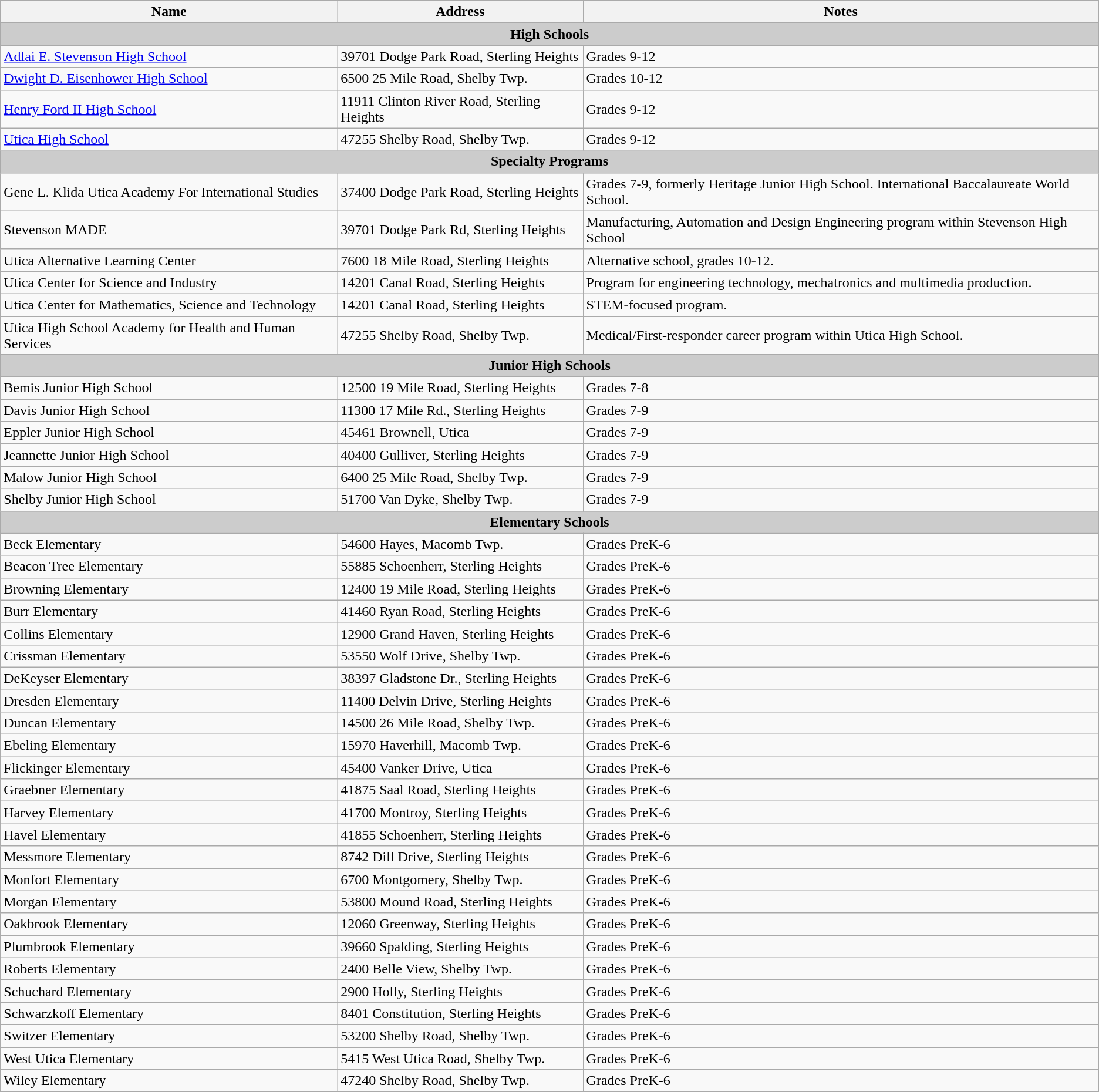<table class="wikitable sortable">
<tr>
<th>Name</th>
<th>Address</th>
<th>Notes</th>
</tr>
<tr>
<th colspan="3" style="background:#cccccc;">High Schools</th>
</tr>
<tr>
<td><a href='#'>Adlai E. Stevenson High School</a></td>
<td>39701 Dodge Park Road, Sterling Heights</td>
<td>Grades 9-12</td>
</tr>
<tr>
<td><a href='#'>Dwight D. Eisenhower High School</a></td>
<td>6500 25 Mile Road, Shelby Twp.</td>
<td>Grades 10-12</td>
</tr>
<tr>
<td><a href='#'>Henry Ford II High School</a></td>
<td>11911 Clinton River Road, Sterling Heights</td>
<td>Grades 9-12</td>
</tr>
<tr>
<td><a href='#'>Utica High School</a></td>
<td>47255 Shelby Road, Shelby Twp.</td>
<td>Grades 9-12</td>
</tr>
<tr>
<th colspan="3" style="background:#cccccc;">Specialty Programs</th>
</tr>
<tr>
<td>Gene L. Klida Utica Academy For International Studies</td>
<td>37400 Dodge Park Road, Sterling Heights</td>
<td>Grades 7-9, formerly Heritage Junior High School. International Baccalaureate World School.</td>
</tr>
<tr>
<td>Stevenson MADE</td>
<td>39701 Dodge Park Rd, Sterling Heights</td>
<td>Manufacturing, Automation and Design Engineering program within Stevenson High School</td>
</tr>
<tr>
<td>Utica Alternative Learning Center</td>
<td>7600 18 Mile Road, Sterling Heights</td>
<td>Alternative school, grades 10-12.</td>
</tr>
<tr>
<td>Utica Center for Science and Industry</td>
<td>14201 Canal Road, Sterling Heights</td>
<td>Program for engineering technology, mechatronics and multimedia production.</td>
</tr>
<tr>
<td>Utica Center for Mathematics, Science and Technology</td>
<td>14201 Canal Road, Sterling Heights</td>
<td>STEM-focused program.</td>
</tr>
<tr>
<td>Utica High School Academy for Health and Human Services</td>
<td>47255 Shelby Road, Shelby Twp.</td>
<td>Medical/First-responder career program within Utica High School.</td>
</tr>
<tr>
<th colspan="3" style="background:#cccccc;">Junior High Schools</th>
</tr>
<tr>
<td>Bemis Junior High School</td>
<td>12500 19 Mile Road, Sterling Heights</td>
<td>Grades 7-8</td>
</tr>
<tr>
<td>Davis Junior High School</td>
<td>11300 17 Mile Rd., Sterling Heights</td>
<td>Grades 7-9</td>
</tr>
<tr>
<td>Eppler Junior High School</td>
<td>45461 Brownell, Utica</td>
<td>Grades 7-9</td>
</tr>
<tr>
<td>Jeannette Junior High School</td>
<td>40400 Gulliver, Sterling Heights</td>
<td>Grades 7-9</td>
</tr>
<tr>
<td>Malow Junior High School</td>
<td>6400 25 Mile Road, Shelby Twp.</td>
<td>Grades 7-9</td>
</tr>
<tr>
<td>Shelby Junior High School</td>
<td>51700 Van Dyke, Shelby Twp.</td>
<td>Grades 7-9</td>
</tr>
<tr>
<th colspan="3" style="background:#cccccc;">Elementary Schools</th>
</tr>
<tr>
<td>Beck Elementary</td>
<td>54600 Hayes, Macomb Twp.</td>
<td>Grades PreK-6</td>
</tr>
<tr>
<td>Beacon Tree Elementary</td>
<td>55885 Schoenherr, Sterling Heights</td>
<td>Grades PreK-6</td>
</tr>
<tr>
<td>Browning Elementary</td>
<td>12400 19 Mile Road, Sterling Heights</td>
<td>Grades PreK-6</td>
</tr>
<tr>
<td>Burr Elementary</td>
<td>41460 Ryan Road, Sterling Heights</td>
<td>Grades PreK-6</td>
</tr>
<tr>
<td>Collins Elementary</td>
<td>12900 Grand Haven, Sterling Heights</td>
<td>Grades PreK-6</td>
</tr>
<tr>
<td>Crissman Elementary</td>
<td>53550 Wolf Drive, Shelby Twp.</td>
<td>Grades PreK-6</td>
</tr>
<tr>
<td>DeKeyser Elementary</td>
<td>38397 Gladstone Dr., Sterling Heights</td>
<td>Grades PreK-6</td>
</tr>
<tr>
<td>Dresden Elementary</td>
<td>11400 Delvin Drive, Sterling Heights</td>
<td>Grades PreK-6</td>
</tr>
<tr>
<td>Duncan Elementary</td>
<td>14500 26 Mile Road, Shelby Twp.</td>
<td>Grades PreK-6</td>
</tr>
<tr>
<td>Ebeling Elementary</td>
<td>15970 Haverhill, Macomb Twp.</td>
<td>Grades PreK-6</td>
</tr>
<tr>
<td>Flickinger Elementary</td>
<td>45400 Vanker Drive, Utica</td>
<td>Grades PreK-6</td>
</tr>
<tr>
<td>Graebner Elementary</td>
<td>41875 Saal Road, Sterling Heights</td>
<td>Grades PreK-6</td>
</tr>
<tr>
<td>Harvey Elementary</td>
<td>41700 Montroy, Sterling Heights</td>
<td>Grades PreK-6</td>
</tr>
<tr>
<td>Havel Elementary</td>
<td>41855 Schoenherr, Sterling Heights</td>
<td>Grades PreK-6</td>
</tr>
<tr>
<td>Messmore Elementary</td>
<td>8742 Dill Drive, Sterling Heights</td>
<td>Grades PreK-6</td>
</tr>
<tr>
<td>Monfort Elementary</td>
<td>6700 Montgomery, Shelby Twp.</td>
<td>Grades PreK-6</td>
</tr>
<tr>
<td>Morgan Elementary</td>
<td>53800 Mound Road, Sterling Heights</td>
<td>Grades PreK-6</td>
</tr>
<tr>
<td>Oakbrook Elementary</td>
<td>12060 Greenway, Sterling Heights</td>
<td>Grades PreK-6</td>
</tr>
<tr>
<td>Plumbrook Elementary</td>
<td>39660 Spalding, Sterling Heights</td>
<td>Grades PreK-6</td>
</tr>
<tr>
<td>Roberts Elementary</td>
<td>2400 Belle View, Shelby Twp.</td>
<td>Grades PreK-6</td>
</tr>
<tr>
<td>Schuchard Elementary</td>
<td>2900 Holly, Sterling Heights</td>
<td>Grades PreK-6</td>
</tr>
<tr>
<td>Schwarzkoff Elementary</td>
<td>8401 Constitution, Sterling Heights</td>
<td>Grades PreK-6</td>
</tr>
<tr>
<td>Switzer Elementary</td>
<td>53200 Shelby Road, Shelby Twp.</td>
<td>Grades PreK-6</td>
</tr>
<tr>
<td>West Utica Elementary</td>
<td>5415 West Utica Road, Shelby Twp.</td>
<td>Grades PreK-6</td>
</tr>
<tr>
<td>Wiley Elementary</td>
<td>47240 Shelby Road, Shelby Twp.</td>
<td>Grades PreK-6</td>
</tr>
</table>
